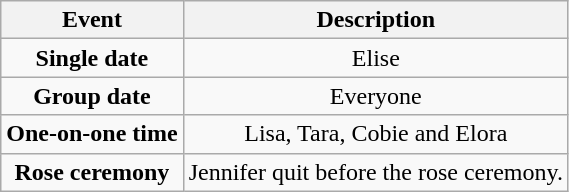<table class="wikitable sortable" style="text-align:center;">
<tr>
<th>Event</th>
<th>Description</th>
</tr>
<tr>
<td><strong>Single date</strong></td>
<td>Elise</td>
</tr>
<tr>
<td><strong>Group date</strong></td>
<td>Everyone</td>
</tr>
<tr>
<td><strong>One-on-one time</strong></td>
<td>Lisa, Tara, Cobie and Elora</td>
</tr>
<tr>
<td><strong>Rose ceremony</strong></td>
<td>Jennifer quit before the rose ceremony.</td>
</tr>
</table>
